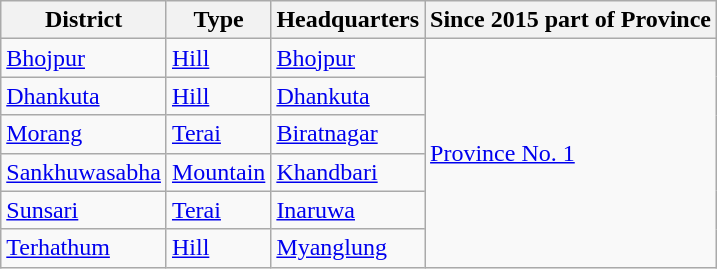<table class="wikitable">
<tr>
<th>District</th>
<th>Type</th>
<th>Headquarters</th>
<th>Since 2015 part of Province</th>
</tr>
<tr>
<td><a href='#'>Bhojpur</a></td>
<td><a href='#'>Hill</a></td>
<td><a href='#'>Bhojpur</a></td>
<td rowspan="6"><a href='#'>Province No. 1</a></td>
</tr>
<tr>
<td><a href='#'>Dhankuta</a></td>
<td><a href='#'>Hill</a></td>
<td><a href='#'>Dhankuta</a></td>
</tr>
<tr>
<td><a href='#'>Morang</a></td>
<td><a href='#'>Terai</a></td>
<td><a href='#'>Biratnagar</a></td>
</tr>
<tr>
<td><a href='#'>Sankhuwasabha</a></td>
<td><a href='#'>Mountain</a></td>
<td><a href='#'>Khandbari</a></td>
</tr>
<tr>
<td><a href='#'>Sunsari</a></td>
<td><a href='#'>Terai</a></td>
<td><a href='#'>Inaruwa</a></td>
</tr>
<tr>
<td><a href='#'>Terhathum</a></td>
<td><a href='#'>Hill</a></td>
<td><a href='#'>Myanglung</a></td>
</tr>
</table>
